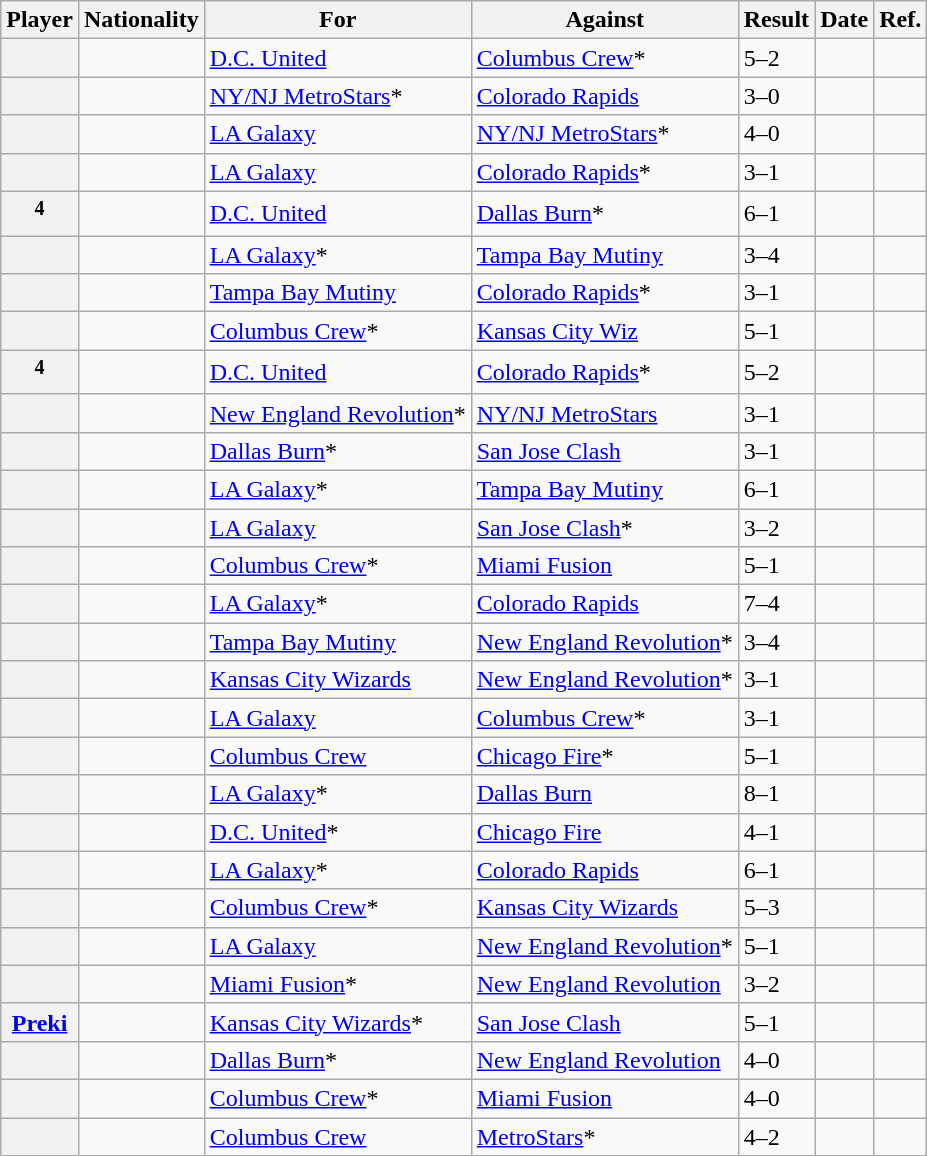<table class="wikitable sortable plainrowheaders">
<tr>
<th scope="col">Player</th>
<th scope="col">Nationality</th>
<th scope="col">For</th>
<th scope="col">Against</th>
<th scope="col" style="text-align:center">Result</th>
<th scope="col">Date</th>
<th scope="col" class="unsortable" style="text-align:center">Ref.</th>
</tr>
<tr>
<th scope="row"></th>
<td></td>
<td><a href='#'>D.C. United</a></td>
<td><a href='#'>Columbus Crew</a>*</td>
<td>5–2</td>
<td></td>
<td></td>
</tr>
<tr>
<th scope="row"></th>
<td></td>
<td><a href='#'>NY/NJ MetroStars</a>*</td>
<td><a href='#'>Colorado Rapids</a></td>
<td>3–0</td>
<td></td>
<td></td>
</tr>
<tr>
<th scope="row"></th>
<td></td>
<td><a href='#'>LA Galaxy</a></td>
<td><a href='#'>NY/NJ MetroStars</a>*</td>
<td>4–0</td>
<td></td>
<td></td>
</tr>
<tr>
<th scope="row"></th>
<td></td>
<td><a href='#'>LA Galaxy</a></td>
<td><a href='#'>Colorado Rapids</a>*</td>
<td>3–1</td>
<td></td>
<td></td>
</tr>
<tr>
<th scope="row"><sup>4</sup></th>
<td></td>
<td><a href='#'>D.C. United</a></td>
<td><a href='#'>Dallas Burn</a>*</td>
<td>6–1</td>
<td></td>
<td></td>
</tr>
<tr>
<th scope="row"></th>
<td></td>
<td><a href='#'>LA Galaxy</a>*</td>
<td><a href='#'>Tampa Bay Mutiny</a></td>
<td>3–4</td>
<td></td>
<td></td>
</tr>
<tr>
<th scope="row"></th>
<td></td>
<td><a href='#'>Tampa Bay Mutiny</a></td>
<td><a href='#'>Colorado Rapids</a>*</td>
<td>3–1</td>
<td></td>
<td></td>
</tr>
<tr>
<th scope="row"></th>
<td></td>
<td><a href='#'>Columbus Crew</a>*</td>
<td><a href='#'>Kansas City Wiz</a></td>
<td>5–1</td>
<td></td>
<td></td>
</tr>
<tr>
<th scope="row"><sup>4</sup></th>
<td></td>
<td><a href='#'>D.C. United</a></td>
<td><a href='#'>Colorado Rapids</a>*</td>
<td>5–2</td>
<td></td>
<td></td>
</tr>
<tr>
<th scope="row"></th>
<td></td>
<td><a href='#'>New England Revolution</a>*</td>
<td><a href='#'>NY/NJ MetroStars</a></td>
<td>3–1</td>
<td></td>
<td></td>
</tr>
<tr>
<th scope="row"></th>
<td></td>
<td><a href='#'>Dallas Burn</a>*</td>
<td><a href='#'>San Jose Clash</a></td>
<td>3–1</td>
<td></td>
<td></td>
</tr>
<tr>
<th scope="row"></th>
<td></td>
<td><a href='#'>LA Galaxy</a>*</td>
<td><a href='#'>Tampa Bay Mutiny</a></td>
<td>6–1</td>
<td></td>
<td></td>
</tr>
<tr>
<th scope="row"></th>
<td></td>
<td><a href='#'>LA Galaxy</a></td>
<td><a href='#'>San Jose Clash</a>*</td>
<td>3–2</td>
<td></td>
<td></td>
</tr>
<tr>
<th scope="row"></th>
<td></td>
<td><a href='#'>Columbus Crew</a>*</td>
<td><a href='#'>Miami Fusion</a></td>
<td>5–1</td>
<td></td>
<td></td>
</tr>
<tr>
<th scope="row"></th>
<td></td>
<td><a href='#'>LA Galaxy</a>*</td>
<td><a href='#'>Colorado Rapids</a></td>
<td>7–4</td>
<td></td>
<td></td>
</tr>
<tr>
<th scope="row"></th>
<td></td>
<td><a href='#'>Tampa Bay Mutiny</a></td>
<td><a href='#'>New England Revolution</a>*</td>
<td>3–4</td>
<td></td>
<td></td>
</tr>
<tr>
<th scope="row"></th>
<td></td>
<td><a href='#'>Kansas City Wizards</a></td>
<td><a href='#'>New England Revolution</a>*</td>
<td>3–1</td>
<td></td>
<td></td>
</tr>
<tr>
<th scope="row"></th>
<td></td>
<td><a href='#'>LA Galaxy</a></td>
<td><a href='#'>Columbus Crew</a>*</td>
<td>3–1</td>
<td></td>
<td></td>
</tr>
<tr>
<th scope="row"></th>
<td></td>
<td><a href='#'>Columbus Crew</a></td>
<td><a href='#'>Chicago Fire</a>*</td>
<td>5–1</td>
<td></td>
<td></td>
</tr>
<tr>
<th scope="row"></th>
<td></td>
<td><a href='#'>LA Galaxy</a>*</td>
<td><a href='#'>Dallas Burn</a></td>
<td>8–1</td>
<td></td>
<td></td>
</tr>
<tr>
<th scope="row"></th>
<td></td>
<td><a href='#'>D.C. United</a>*</td>
<td><a href='#'>Chicago Fire</a></td>
<td>4–1</td>
<td></td>
<td></td>
</tr>
<tr>
<th scope="row"></th>
<td></td>
<td><a href='#'>LA Galaxy</a>*</td>
<td><a href='#'>Colorado Rapids</a></td>
<td>6–1</td>
<td></td>
<td></td>
</tr>
<tr>
<th scope="row"></th>
<td></td>
<td><a href='#'>Columbus Crew</a>*</td>
<td><a href='#'>Kansas City Wizards</a></td>
<td>5–3</td>
<td></td>
<td></td>
</tr>
<tr>
<th scope="row"></th>
<td></td>
<td><a href='#'>LA Galaxy</a></td>
<td><a href='#'>New England Revolution</a>*</td>
<td>5–1</td>
<td></td>
<td></td>
</tr>
<tr>
<th scope="row"></th>
<td></td>
<td><a href='#'>Miami Fusion</a>*</td>
<td><a href='#'>New England Revolution</a></td>
<td>3–2</td>
<td></td>
<td></td>
</tr>
<tr>
<th scope="row"><a href='#'>Preki</a></th>
<td></td>
<td><a href='#'>Kansas City Wizards</a>*</td>
<td><a href='#'>San Jose Clash</a></td>
<td>5–1</td>
<td></td>
<td></td>
</tr>
<tr>
<th scope="row"></th>
<td></td>
<td><a href='#'>Dallas Burn</a>*</td>
<td><a href='#'>New England Revolution</a></td>
<td>4–0</td>
<td></td>
<td></td>
</tr>
<tr>
<th scope="row"></th>
<td></td>
<td><a href='#'>Columbus Crew</a>*</td>
<td><a href='#'>Miami Fusion</a></td>
<td>4–0</td>
<td></td>
<td></td>
</tr>
<tr>
<th scope="row"></th>
<td></td>
<td><a href='#'>Columbus Crew</a></td>
<td><a href='#'>MetroStars</a>*</td>
<td>4–2</td>
<td></td>
<td></td>
</tr>
</table>
